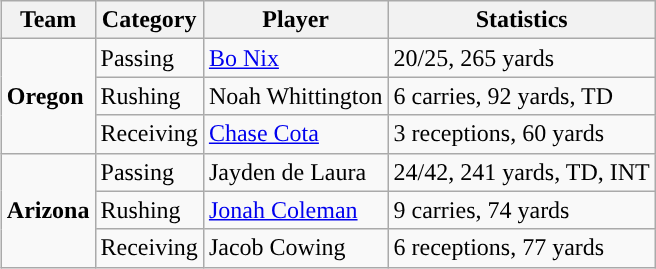<table class="wikitable" style="float: right;">
<tr>
<th>Team</th>
<th>Category</th>
<th>Player</th>
<th>Statistics</th>
</tr>
<tr>
<td rowspan=3><strong>Oregon</strong></td>
<td>Passing</td>
<td><a href='#'>Bo Nix</a></td>
<td>20/25, 265 yards</td>
</tr>
<tr>
<td>Rushing</td>
<td>Noah Whittington</td>
<td>6 carries, 92 yards, TD</td>
</tr>
<tr>
<td>Receiving</td>
<td><a href='#'>Chase Cota</a></td>
<td>3 receptions, 60 yards</td>
</tr>
<tr>
<td rowspan=3><strong>Arizona</strong></td>
<td>Passing</td>
<td>Jayden de Laura</td>
<td>24/42, 241 yards, TD, INT</td>
</tr>
<tr>
<td>Rushing</td>
<td><a href='#'>Jonah Coleman</a></td>
<td>9 carries, 74 yards</td>
</tr>
<tr>
<td>Receiving</td>
<td>Jacob Cowing</td>
<td>6 receptions, 77 yards</td>
</tr>
</table>
